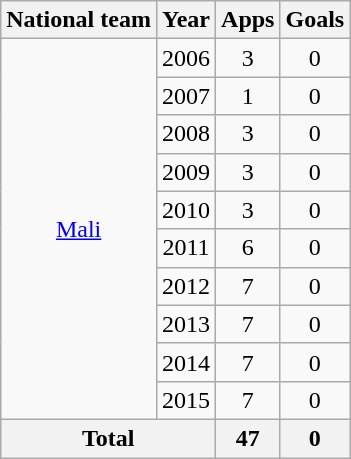<table class="wikitable" style="text-align:center">
<tr>
<th>National team</th>
<th>Year</th>
<th>Apps</th>
<th>Goals</th>
</tr>
<tr>
<td rowspan="10"><a href='#'>Mali</a></td>
<td>2006</td>
<td>3</td>
<td>0</td>
</tr>
<tr>
<td>2007</td>
<td>1</td>
<td>0</td>
</tr>
<tr>
<td>2008</td>
<td>3</td>
<td>0</td>
</tr>
<tr>
<td>2009</td>
<td>3</td>
<td>0</td>
</tr>
<tr>
<td>2010</td>
<td>3</td>
<td>0</td>
</tr>
<tr>
<td>2011</td>
<td>6</td>
<td>0</td>
</tr>
<tr>
<td>2012</td>
<td>7</td>
<td>0</td>
</tr>
<tr>
<td>2013</td>
<td>7</td>
<td>0</td>
</tr>
<tr>
<td>2014</td>
<td>7</td>
<td>0</td>
</tr>
<tr>
<td>2015</td>
<td>7</td>
<td>0</td>
</tr>
<tr>
<th colspan="2">Total</th>
<th>47</th>
<th>0</th>
</tr>
</table>
